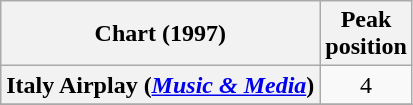<table class="wikitable sortable plainrowheaders" style="text-align:center">
<tr>
<th scope="col">Chart (1997)</th>
<th scope="col">Peak<br>position</th>
</tr>
<tr>
<th scope="row">Italy Airplay (<em><a href='#'>Music & Media</a></em>)</th>
<td>4</td>
</tr>
<tr>
</tr>
</table>
